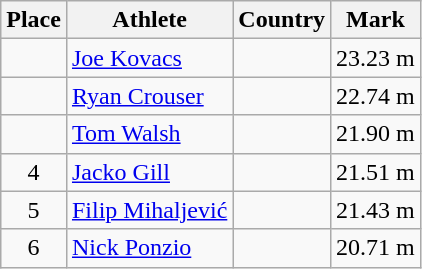<table class="wikitable">
<tr>
<th>Place</th>
<th>Athlete</th>
<th>Country</th>
<th>Mark</th>
</tr>
<tr>
<td align=center></td>
<td><a href='#'>Joe Kovacs</a></td>
<td></td>
<td>23.23 m</td>
</tr>
<tr>
<td align=center></td>
<td><a href='#'>Ryan Crouser</a></td>
<td></td>
<td>22.74 m</td>
</tr>
<tr>
<td align=center></td>
<td><a href='#'>Tom Walsh</a></td>
<td></td>
<td>21.90 m</td>
</tr>
<tr>
<td align=center>4</td>
<td><a href='#'>Jacko Gill</a></td>
<td></td>
<td>21.51 m</td>
</tr>
<tr>
<td align=center>5</td>
<td><a href='#'>Filip Mihaljević</a></td>
<td></td>
<td>21.43 m</td>
</tr>
<tr>
<td align=center>6</td>
<td><a href='#'>Nick Ponzio</a></td>
<td></td>
<td>20.71 m</td>
</tr>
</table>
